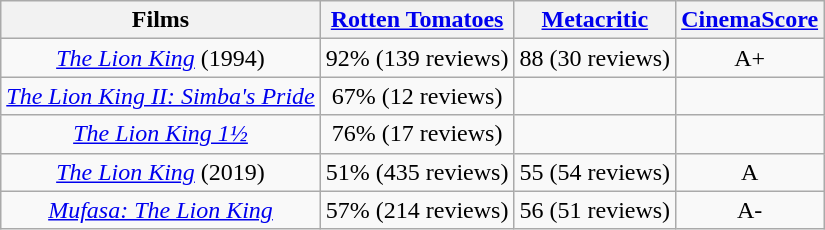<table class="wikitable sortable plainrowheaders" style="text-align:center;">
<tr>
<th>Films</th>
<th><a href='#'>Rotten Tomatoes</a></th>
<th><a href='#'>Metacritic</a></th>
<th><a href='#'>CinemaScore</a></th>
</tr>
<tr>
<td><em><a href='#'>The Lion King</a></em> (1994)</td>
<td>92% (139 reviews)</td>
<td>88 (30 reviews)</td>
<td>A+</td>
</tr>
<tr>
<td><em><a href='#'>The Lion King II: Simba's Pride</a></em></td>
<td>67% (12 reviews)</td>
<td></td>
<td></td>
</tr>
<tr>
<td><em><a href='#'>The Lion King 1½</a></em></td>
<td>76% (17 reviews)</td>
<td></td>
<td></td>
</tr>
<tr>
<td><em><a href='#'>The Lion King</a></em> (2019)</td>
<td>51% (435 reviews)</td>
<td>55 (54 reviews)</td>
<td>A</td>
</tr>
<tr>
<td><em><a href='#'>Mufasa: The Lion King</a></em></td>
<td>57% (214 reviews)</td>
<td>56 (51 reviews)</td>
<td>A-</td>
</tr>
</table>
